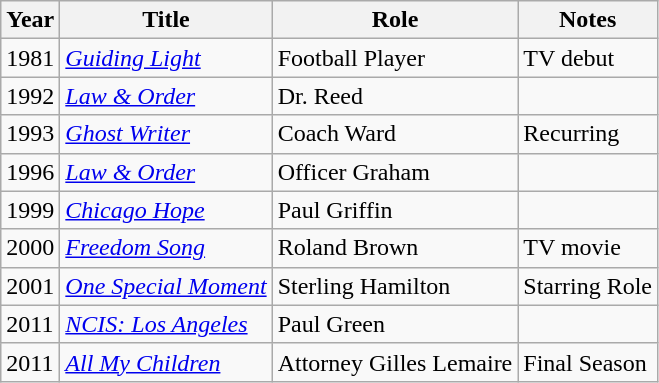<table class="wikitable">
<tr>
<th>Year</th>
<th>Title</th>
<th>Role</th>
<th>Notes</th>
</tr>
<tr>
<td>1981</td>
<td><em><a href='#'>Guiding Light</a></em></td>
<td>Football Player</td>
<td>TV debut</td>
</tr>
<tr>
<td>1992</td>
<td><em><a href='#'>Law & Order</a></em></td>
<td>Dr. Reed</td>
<td></td>
</tr>
<tr>
<td>1993</td>
<td><em><a href='#'>Ghost Writer</a></em></td>
<td>Coach Ward</td>
<td>Recurring</td>
</tr>
<tr>
<td>1996</td>
<td><em><a href='#'>Law & Order</a></em></td>
<td>Officer Graham</td>
<td></td>
</tr>
<tr>
<td>1999</td>
<td><em><a href='#'>Chicago Hope</a></em></td>
<td>Paul Griffin</td>
<td></td>
</tr>
<tr>
<td>2000</td>
<td><em><a href='#'>Freedom Song</a></em></td>
<td>Roland Brown</td>
<td>TV movie</td>
</tr>
<tr>
<td>2001</td>
<td><em><a href='#'>One Special Moment</a></em></td>
<td>Sterling Hamilton</td>
<td>Starring Role</td>
</tr>
<tr>
<td>2011</td>
<td><em><a href='#'>NCIS: Los Angeles</a></em></td>
<td>Paul Green</td>
<td></td>
</tr>
<tr>
<td>2011</td>
<td><em><a href='#'>All My Children</a></em></td>
<td>Attorney Gilles Lemaire</td>
<td>Final Season</td>
</tr>
</table>
